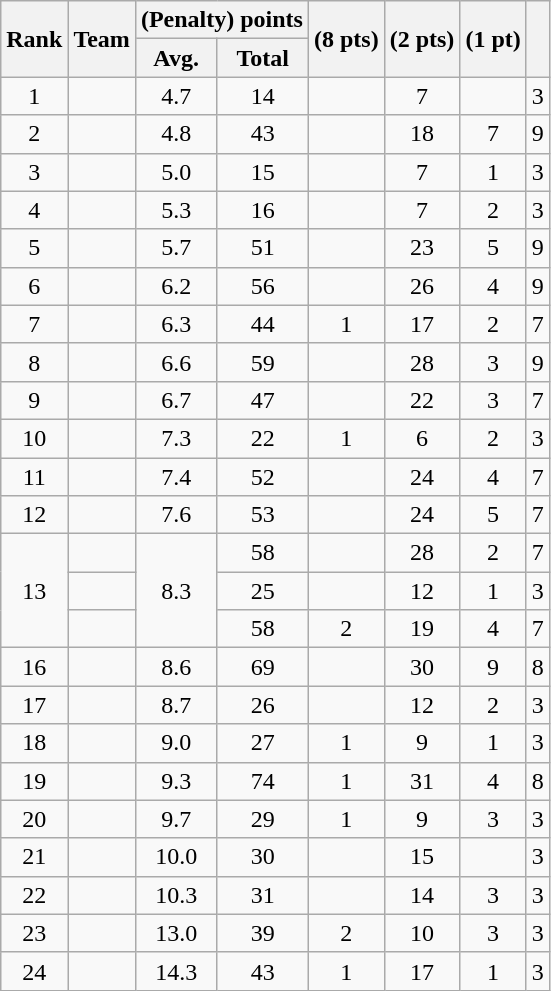<table class="wikitable sortable" style="text-align: center;">
<tr>
<th rowspan="2">Rank</th>
<th rowspan="2">Team</th>
<th colspan="2">(Penalty) points</th>
<th rowspan="2"> (8 pts)</th>
<th rowspan="2"> (2 pts)</th>
<th rowspan="2"> (1 pt)</th>
<th rowspan="2"></th>
</tr>
<tr>
<th>Avg.</th>
<th>Total</th>
</tr>
<tr>
<td>1</td>
<td style="text-align: left;"></td>
<td>4.7</td>
<td>14</td>
<td></td>
<td>7</td>
<td></td>
<td>3</td>
</tr>
<tr>
<td>2</td>
<td style="text-align: left;"></td>
<td>4.8</td>
<td>43</td>
<td></td>
<td>18</td>
<td>7</td>
<td>9</td>
</tr>
<tr>
<td>3</td>
<td style="text-align: left;"></td>
<td>5.0</td>
<td>15</td>
<td></td>
<td>7</td>
<td>1</td>
<td>3</td>
</tr>
<tr>
<td>4</td>
<td style="text-align: left;"></td>
<td>5.3</td>
<td>16</td>
<td></td>
<td>7</td>
<td>2</td>
<td>3</td>
</tr>
<tr>
<td>5</td>
<td style="text-align: left;"></td>
<td>5.7</td>
<td>51</td>
<td></td>
<td>23</td>
<td>5</td>
<td>9</td>
</tr>
<tr>
<td>6</td>
<td style="text-align: left;"></td>
<td>6.2</td>
<td>56</td>
<td></td>
<td>26</td>
<td>4</td>
<td>9</td>
</tr>
<tr>
<td>7</td>
<td style="text-align: left;"></td>
<td>6.3</td>
<td>44</td>
<td>1</td>
<td>17</td>
<td>2</td>
<td>7</td>
</tr>
<tr>
<td>8</td>
<td style="text-align: left;"></td>
<td>6.6</td>
<td>59</td>
<td></td>
<td>28</td>
<td>3</td>
<td>9</td>
</tr>
<tr>
<td>9</td>
<td style="text-align: left;"></td>
<td>6.7</td>
<td>47</td>
<td></td>
<td>22</td>
<td>3</td>
<td>7</td>
</tr>
<tr>
<td>10</td>
<td style="text-align: left;"></td>
<td>7.3</td>
<td>22</td>
<td>1</td>
<td>6</td>
<td>2</td>
<td>3</td>
</tr>
<tr>
<td>11</td>
<td style="text-align: left;"></td>
<td>7.4</td>
<td>52</td>
<td></td>
<td>24</td>
<td>4</td>
<td>7</td>
</tr>
<tr>
<td>12</td>
<td style="text-align: left;"></td>
<td>7.6</td>
<td>53</td>
<td></td>
<td>24</td>
<td>5</td>
<td>7</td>
</tr>
<tr>
<td rowspan="3">13</td>
<td style="text-align: left;"></td>
<td rowspan="3">8.3</td>
<td>58</td>
<td></td>
<td>28</td>
<td>2</td>
<td>7</td>
</tr>
<tr>
<td style="text-align: left;"></td>
<td>25</td>
<td></td>
<td>12</td>
<td>1</td>
<td>3</td>
</tr>
<tr>
<td style="text-align: left;"></td>
<td>58</td>
<td>2</td>
<td>19</td>
<td>4</td>
<td>7</td>
</tr>
<tr>
<td>16</td>
<td style="text-align: left;"></td>
<td>8.6</td>
<td>69</td>
<td></td>
<td>30</td>
<td>9</td>
<td>8</td>
</tr>
<tr>
<td>17</td>
<td style="text-align: left;"></td>
<td>8.7</td>
<td>26</td>
<td></td>
<td>12</td>
<td>2</td>
<td>3</td>
</tr>
<tr>
<td>18</td>
<td style="text-align: left;"></td>
<td>9.0</td>
<td>27</td>
<td>1</td>
<td>9</td>
<td>1</td>
<td>3</td>
</tr>
<tr>
<td>19</td>
<td style="text-align: left;"></td>
<td>9.3</td>
<td>74</td>
<td>1</td>
<td>31</td>
<td>4</td>
<td>8</td>
</tr>
<tr>
<td>20</td>
<td style="text-align: left;"></td>
<td>9.7</td>
<td>29</td>
<td>1</td>
<td>9</td>
<td>3</td>
<td>3</td>
</tr>
<tr>
<td>21</td>
<td style="text-align: left;"></td>
<td>10.0</td>
<td>30</td>
<td></td>
<td>15</td>
<td></td>
<td>3</td>
</tr>
<tr>
<td>22</td>
<td style="text-align: left;"></td>
<td>10.3</td>
<td>31</td>
<td></td>
<td>14</td>
<td>3</td>
<td>3</td>
</tr>
<tr>
<td>23</td>
<td style="text-align: left;"></td>
<td>13.0</td>
<td>39</td>
<td>2</td>
<td>10</td>
<td>3</td>
<td>3</td>
</tr>
<tr>
<td>24</td>
<td style="text-align: left;"></td>
<td>14.3</td>
<td>43</td>
<td>1</td>
<td>17</td>
<td>1</td>
<td>3</td>
</tr>
</table>
